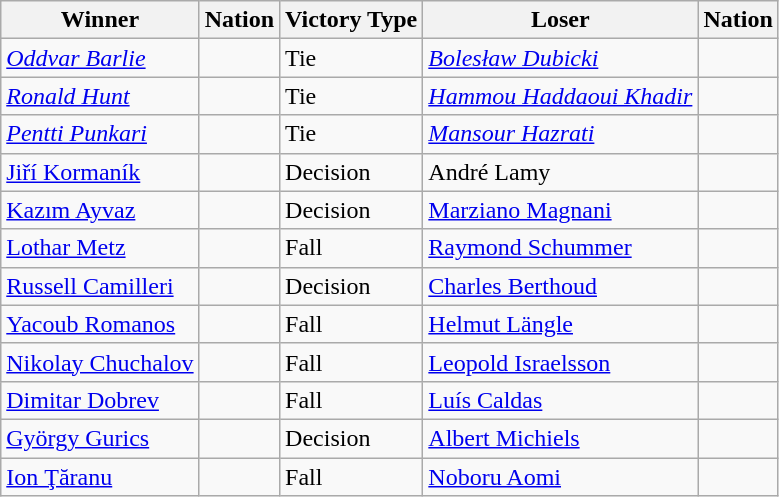<table class="wikitable sortable" style="text-align:left;">
<tr>
<th>Winner</th>
<th>Nation</th>
<th>Victory Type</th>
<th>Loser</th>
<th>Nation</th>
</tr>
<tr>
<td><em><a href='#'>Oddvar Barlie</a></em></td>
<td><em></em></td>
<td>Tie</td>
<td><em><a href='#'>Bolesław Dubicki</a></em></td>
<td><em></em></td>
</tr>
<tr>
<td><em><a href='#'>Ronald Hunt</a></em></td>
<td><em></em></td>
<td>Tie</td>
<td><em><a href='#'>Hammou Haddaoui Khadir</a></em></td>
<td><em></em></td>
</tr>
<tr>
<td><em><a href='#'>Pentti Punkari</a></em></td>
<td><em></em></td>
<td>Tie</td>
<td><em><a href='#'>Mansour Hazrati</a></em></td>
<td><em></em></td>
</tr>
<tr>
<td><a href='#'>Jiří Kormaník</a></td>
<td></td>
<td>Decision</td>
<td>André Lamy</td>
<td></td>
</tr>
<tr>
<td><a href='#'>Kazım Ayvaz</a></td>
<td></td>
<td>Decision</td>
<td><a href='#'>Marziano Magnani</a></td>
<td></td>
</tr>
<tr>
<td><a href='#'>Lothar Metz</a></td>
<td></td>
<td>Fall</td>
<td><a href='#'>Raymond Schummer</a></td>
<td></td>
</tr>
<tr>
<td><a href='#'>Russell Camilleri</a></td>
<td></td>
<td>Decision</td>
<td><a href='#'>Charles Berthoud</a></td>
<td></td>
</tr>
<tr>
<td><a href='#'>Yacoub Romanos</a></td>
<td></td>
<td>Fall</td>
<td><a href='#'>Helmut Längle</a></td>
<td></td>
</tr>
<tr>
<td><a href='#'>Nikolay Chuchalov</a></td>
<td></td>
<td>Fall</td>
<td><a href='#'>Leopold Israelsson</a></td>
<td></td>
</tr>
<tr>
<td><a href='#'>Dimitar Dobrev</a></td>
<td></td>
<td>Fall</td>
<td><a href='#'>Luís Caldas</a></td>
<td></td>
</tr>
<tr>
<td><a href='#'>György Gurics</a></td>
<td></td>
<td>Decision</td>
<td><a href='#'>Albert Michiels</a></td>
<td></td>
</tr>
<tr>
<td><a href='#'>Ion Ţăranu</a></td>
<td></td>
<td>Fall</td>
<td><a href='#'>Noboru Aomi</a></td>
<td></td>
</tr>
</table>
